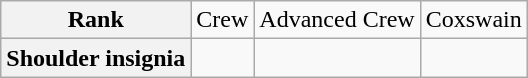<table class="wikitable" style="text-align: center;">
<tr>
<th>Rank</th>
<td>Crew</td>
<td>Advanced Crew</td>
<td>Coxswain</td>
</tr>
<tr>
<th>Shoulder insignia</th>
<td></td>
<td></td>
<td></td>
</tr>
</table>
